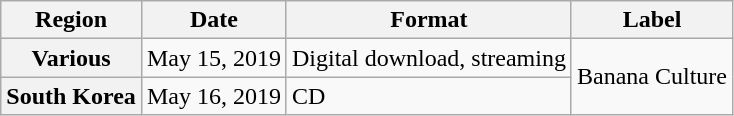<table class="wikitable plainrowheaders">
<tr>
<th>Region</th>
<th>Date</th>
<th>Format</th>
<th>Label</th>
</tr>
<tr>
<th scope="row">Various</th>
<td>May 15, 2019</td>
<td>Digital download, streaming</td>
<td rowspan="2">Banana Culture</td>
</tr>
<tr>
<th scope="row">South Korea</th>
<td>May 16, 2019</td>
<td>CD</td>
</tr>
</table>
